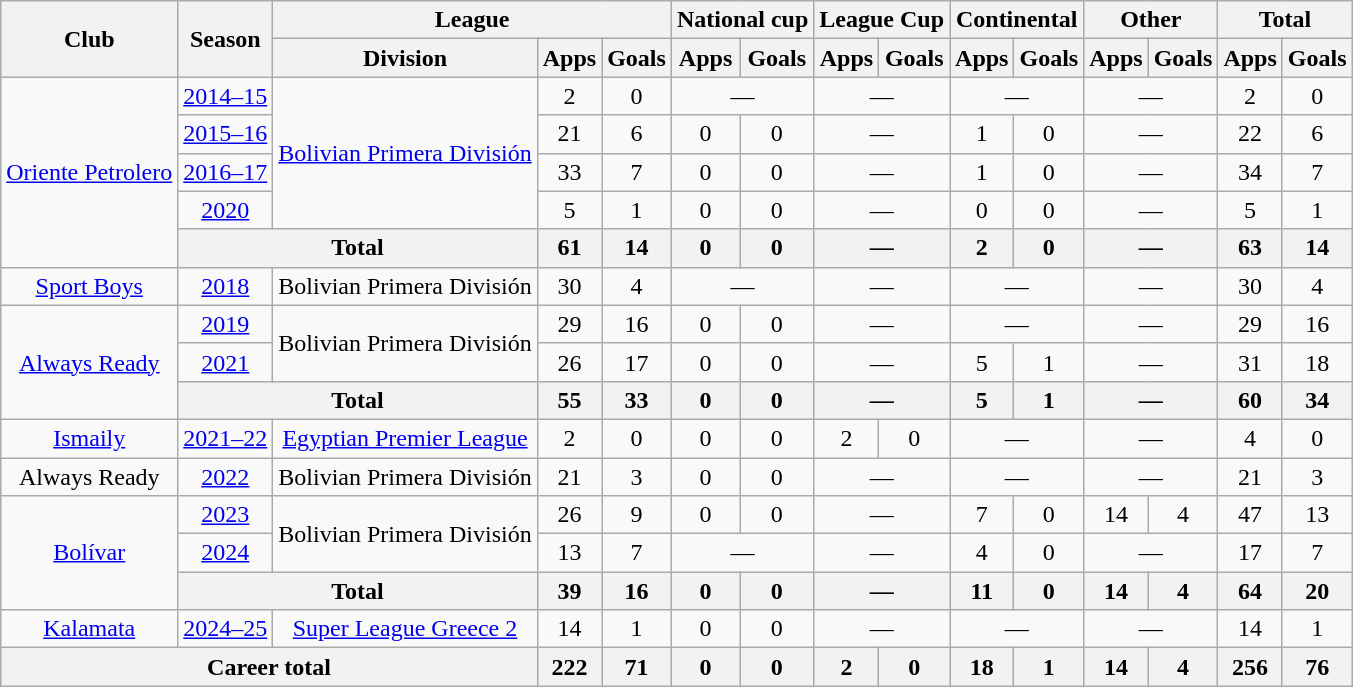<table class="wikitable" style="text-align:center">
<tr>
<th rowspan="2">Club</th>
<th rowspan="2">Season</th>
<th colspan="3">League</th>
<th colspan="2">National cup</th>
<th colspan="2">League Cup</th>
<th colspan="2">Continental</th>
<th colspan="2">Other</th>
<th colspan="2">Total</th>
</tr>
<tr>
<th>Division</th>
<th>Apps</th>
<th>Goals</th>
<th>Apps</th>
<th>Goals</th>
<th>Apps</th>
<th>Goals</th>
<th>Apps</th>
<th>Goals</th>
<th>Apps</th>
<th>Goals</th>
<th>Apps</th>
<th>Goals</th>
</tr>
<tr>
<td rowspan="5"><a href='#'>Oriente Petrolero</a></td>
<td><a href='#'>2014–15</a></td>
<td rowspan="4"><a href='#'>Bolivian Primera División</a></td>
<td>2</td>
<td>0</td>
<td colspan="2">—</td>
<td colspan="2">—</td>
<td colspan="2">—</td>
<td colspan="2">—</td>
<td>2</td>
<td>0</td>
</tr>
<tr>
<td><a href='#'>2015–16</a></td>
<td>21</td>
<td>6</td>
<td>0</td>
<td>0</td>
<td colspan="2">—</td>
<td>1</td>
<td>0</td>
<td colspan="2">—</td>
<td>22</td>
<td>6</td>
</tr>
<tr>
<td><a href='#'>2016–17</a></td>
<td>33</td>
<td>7</td>
<td>0</td>
<td>0</td>
<td colspan="2">—</td>
<td>1</td>
<td>0</td>
<td colspan="2">—</td>
<td>34</td>
<td>7</td>
</tr>
<tr>
<td><a href='#'>2020</a></td>
<td>5</td>
<td>1</td>
<td>0</td>
<td>0</td>
<td colspan="2">—</td>
<td>0</td>
<td>0</td>
<td colspan="2">—</td>
<td>5</td>
<td>1</td>
</tr>
<tr>
<th colspan="2">Total</th>
<th>61</th>
<th>14</th>
<th>0</th>
<th>0</th>
<th colspan="2">—</th>
<th>2</th>
<th>0</th>
<th colspan="2">—</th>
<th>63</th>
<th>14</th>
</tr>
<tr>
<td><a href='#'>Sport Boys</a></td>
<td><a href='#'>2018</a></td>
<td>Bolivian Primera División</td>
<td>30</td>
<td>4</td>
<td colspan="2">—</td>
<td colspan="2">—</td>
<td colspan="2">—</td>
<td colspan="2">—</td>
<td>30</td>
<td>4</td>
</tr>
<tr>
<td rowspan="3"><a href='#'>Always Ready</a></td>
<td><a href='#'>2019</a></td>
<td rowspan="2">Bolivian Primera División</td>
<td>29</td>
<td>16</td>
<td>0</td>
<td>0</td>
<td colspan="2">—</td>
<td colspan="2">—</td>
<td colspan="2">—</td>
<td>29</td>
<td>16</td>
</tr>
<tr>
<td><a href='#'>2021</a></td>
<td>26</td>
<td>17</td>
<td>0</td>
<td>0</td>
<td colspan="2">—</td>
<td>5</td>
<td>1</td>
<td colspan="2">—</td>
<td>31</td>
<td>18</td>
</tr>
<tr>
<th colspan="2">Total</th>
<th>55</th>
<th>33</th>
<th>0</th>
<th>0</th>
<th colspan="2">—</th>
<th>5</th>
<th>1</th>
<th colspan="2">—</th>
<th>60</th>
<th>34</th>
</tr>
<tr>
<td><a href='#'>Ismaily</a></td>
<td><a href='#'>2021–22</a></td>
<td><a href='#'>Egyptian Premier League</a></td>
<td>2</td>
<td>0</td>
<td>0</td>
<td>0</td>
<td>2</td>
<td>0</td>
<td colspan="2">—</td>
<td colspan="2">—</td>
<td>4</td>
<td>0</td>
</tr>
<tr>
<td>Always Ready</td>
<td><a href='#'>2022</a></td>
<td>Bolivian Primera División</td>
<td>21</td>
<td>3</td>
<td>0</td>
<td>0</td>
<td colspan="2">—</td>
<td colspan="2">—</td>
<td colspan="2">—</td>
<td>21</td>
<td>3</td>
</tr>
<tr>
<td rowspan="3"><a href='#'>Bolívar</a></td>
<td><a href='#'>2023</a></td>
<td rowspan="2">Bolivian Primera División</td>
<td>26</td>
<td>9</td>
<td>0</td>
<td>0</td>
<td colspan="2">—</td>
<td>7</td>
<td>0</td>
<td>14</td>
<td>4</td>
<td>47</td>
<td>13</td>
</tr>
<tr>
<td><a href='#'>2024</a></td>
<td>13</td>
<td>7</td>
<td colspan="2">—</td>
<td colspan="2">—</td>
<td>4</td>
<td>0</td>
<td colspan="2">—</td>
<td>17</td>
<td>7</td>
</tr>
<tr>
<th colspan="2">Total</th>
<th>39</th>
<th>16</th>
<th>0</th>
<th>0</th>
<th colspan="2">—</th>
<th>11</th>
<th>0</th>
<th>14</th>
<th>4</th>
<th>64</th>
<th>20</th>
</tr>
<tr>
<td><a href='#'>Kalamata</a></td>
<td><a href='#'>2024–25</a></td>
<td><a href='#'>Super League Greece 2</a></td>
<td>14</td>
<td>1</td>
<td>0</td>
<td>0</td>
<td colspan="2">—</td>
<td colspan="2">—</td>
<td colspan="2">—</td>
<td>14</td>
<td>1</td>
</tr>
<tr>
<th colspan="3">Career total</th>
<th>222</th>
<th>71</th>
<th>0</th>
<th>0</th>
<th>2</th>
<th>0</th>
<th>18</th>
<th>1</th>
<th>14</th>
<th>4</th>
<th>256</th>
<th>76</th>
</tr>
</table>
